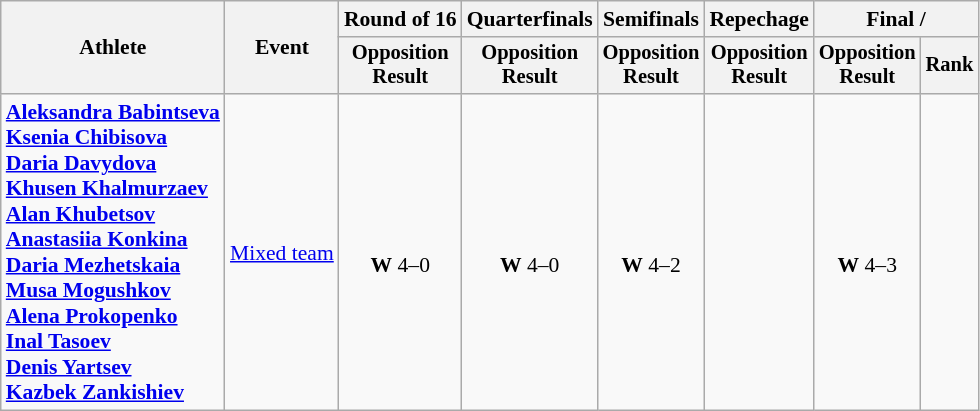<table class="wikitable" style="text-align:center; font-size:90%">
<tr>
<th rowspan=2>Athlete</th>
<th rowspan=2>Event</th>
<th>Round of 16</th>
<th>Quarterfinals</th>
<th>Semifinals</th>
<th>Repechage</th>
<th colspan=2>Final / </th>
</tr>
<tr style="font-size:95%">
<th>Opposition<br>Result</th>
<th>Opposition<br>Result</th>
<th>Opposition<br>Result</th>
<th>Opposition<br>Result</th>
<th>Opposition<br>Result</th>
<th>Rank</th>
</tr>
<tr>
<td align=left><strong><a href='#'>Aleksandra Babintseva</a><br><a href='#'>Ksenia Chibisova</a><br><a href='#'>Daria Davydova</a><br><a href='#'>Khusen Khalmurzaev</a><br><a href='#'>Alan Khubetsov</a><br><a href='#'>Anastasiia Konkina</a><br><a href='#'>Daria Mezhetskaia</a><br><a href='#'>Musa Mogushkov</a><br><a href='#'>Alena Prokopenko</a><br><a href='#'>Inal Tasoev</a><br><a href='#'>Denis Yartsev</a><br><a href='#'>Kazbek Zankishiev</a></strong></td>
<td align=left><a href='#'>Mixed team</a></td>
<td><br><strong>W</strong> 4–0</td>
<td><br><strong>W</strong> 4–0</td>
<td><br><strong>W</strong> 4–2</td>
<td></td>
<td><br><strong>W</strong> 4–3</td>
<td></td>
</tr>
</table>
